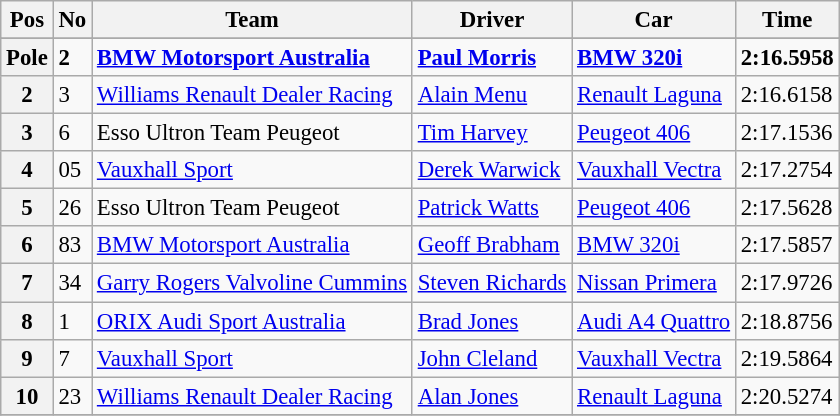<table class="wikitable" style="font-size: 95%;">
<tr>
<th>Pos</th>
<th>No</th>
<th>Team</th>
<th>Driver</th>
<th>Car</th>
<th>Time</th>
</tr>
<tr>
</tr>
<tr style="font-weight:bold">
<th>Pole</th>
<td>2</td>
<td><a href='#'>BMW Motorsport Australia</a></td>
<td> <a href='#'>Paul Morris</a></td>
<td><a href='#'>BMW 320i</a></td>
<td>2:16.5958</td>
</tr>
<tr>
<th>2</th>
<td>3</td>
<td><a href='#'>Williams Renault Dealer Racing</a></td>
<td> <a href='#'>Alain Menu</a></td>
<td><a href='#'>Renault Laguna</a></td>
<td>2:16.6158</td>
</tr>
<tr>
<th>3</th>
<td>6</td>
<td>Esso Ultron Team Peugeot</td>
<td> <a href='#'>Tim Harvey</a></td>
<td><a href='#'>Peugeot 406</a></td>
<td>2:17.1536</td>
</tr>
<tr>
<th>4</th>
<td>05</td>
<td><a href='#'>Vauxhall Sport</a></td>
<td> <a href='#'>Derek Warwick</a></td>
<td><a href='#'>Vauxhall Vectra</a></td>
<td>2:17.2754</td>
</tr>
<tr>
<th>5</th>
<td>26</td>
<td>Esso Ultron Team Peugeot</td>
<td> <a href='#'>Patrick Watts</a></td>
<td><a href='#'>Peugeot 406</a></td>
<td>2:17.5628</td>
</tr>
<tr>
<th>6</th>
<td>83</td>
<td><a href='#'>BMW Motorsport Australia</a></td>
<td> <a href='#'>Geoff Brabham</a></td>
<td><a href='#'>BMW 320i</a></td>
<td>2:17.5857</td>
</tr>
<tr>
<th>7</th>
<td>34</td>
<td><a href='#'>Garry Rogers Valvoline Cummins</a></td>
<td> <a href='#'>Steven Richards</a></td>
<td><a href='#'>Nissan Primera</a></td>
<td>2:17.9726</td>
</tr>
<tr>
<th>8</th>
<td>1</td>
<td><a href='#'>ORIX Audi Sport Australia</a></td>
<td> <a href='#'>Brad Jones</a></td>
<td><a href='#'>Audi A4 Quattro</a></td>
<td>2:18.8756</td>
</tr>
<tr>
<th>9</th>
<td>7</td>
<td><a href='#'>Vauxhall Sport</a></td>
<td> <a href='#'>John Cleland</a></td>
<td><a href='#'>Vauxhall Vectra</a></td>
<td>2:19.5864</td>
</tr>
<tr>
<th>10</th>
<td>23</td>
<td><a href='#'>Williams Renault Dealer Racing</a></td>
<td> <a href='#'>Alan Jones</a></td>
<td><a href='#'>Renault Laguna</a></td>
<td>2:20.5274</td>
</tr>
<tr>
</tr>
</table>
